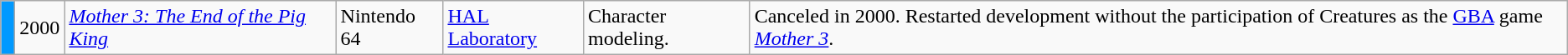<table class="wikitable sortable">
<tr>
<td style="background:#0099ff;"> </td>
<td>2000</td>
<td><em><a href='#'>Mother 3: The End of the Pig King</a></em></td>
<td>Nintendo 64</td>
<td><a href='#'>HAL Laboratory</a></td>
<td>Character modeling.</td>
<td>Canceled in 2000. Restarted development without the participation of Creatures as the <a href='#'>GBA</a> game <em><a href='#'>Mother 3</a></em>.</td>
</tr>
</table>
